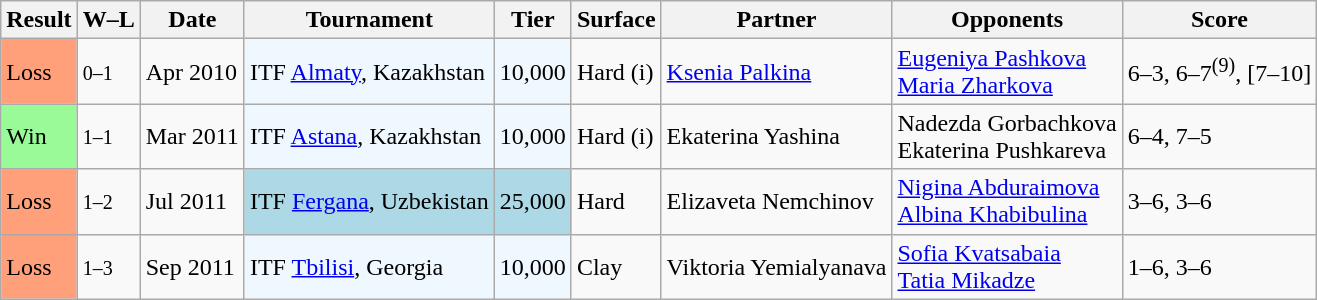<table class="sortable wikitable">
<tr>
<th>Result</th>
<th class="unsortable">W–L</th>
<th>Date</th>
<th>Tournament</th>
<th>Tier</th>
<th>Surface</th>
<th>Partner</th>
<th>Opponents</th>
<th class="unsortable">Score</th>
</tr>
<tr>
<td bgcolor="FFA07A">Loss</td>
<td><small>0–1</small></td>
<td>Apr 2010</td>
<td style="background:#f0f8ff;">ITF <a href='#'>Almaty</a>, Kazakhstan</td>
<td style="background:#f0f8ff;">10,000</td>
<td>Hard (i)</td>
<td> <a href='#'>Ksenia Palkina</a></td>
<td> <a href='#'>Eugeniya Pashkova</a> <br>  <a href='#'>Maria Zharkova</a></td>
<td>6–3, 6–7<sup>(9)</sup>, [7–10]</td>
</tr>
<tr>
<td bgcolor="98FB98">Win</td>
<td><small>1–1</small></td>
<td>Mar 2011</td>
<td style="background:#f0f8ff;">ITF <a href='#'>Astana</a>, Kazakhstan</td>
<td style="background:#f0f8ff;">10,000</td>
<td>Hard (i)</td>
<td> Ekaterina Yashina</td>
<td> Nadezda Gorbachkova <br>  Ekaterina Pushkareva</td>
<td>6–4, 7–5</td>
</tr>
<tr>
<td bgcolor="FFA07A">Loss</td>
<td><small>1–2</small></td>
<td>Jul 2011</td>
<td style="background:lightblue;">ITF <a href='#'>Fergana</a>, Uzbekistan</td>
<td style="background:lightblue;">25,000</td>
<td>Hard</td>
<td> Elizaveta Nemchinov</td>
<td> <a href='#'>Nigina Abduraimova</a> <br>  <a href='#'>Albina Khabibulina</a></td>
<td>3–6, 3–6</td>
</tr>
<tr>
<td bgcolor="FFA07A">Loss</td>
<td><small>1–3</small></td>
<td>Sep 2011</td>
<td style="background:#f0f8ff;">ITF <a href='#'>Tbilisi</a>, Georgia</td>
<td style="background:#f0f8ff;">10,000</td>
<td>Clay</td>
<td> Viktoria Yemialyanava</td>
<td> <a href='#'>Sofia Kvatsabaia</a> <br>  <a href='#'>Tatia Mikadze</a></td>
<td>1–6, 3–6</td>
</tr>
</table>
